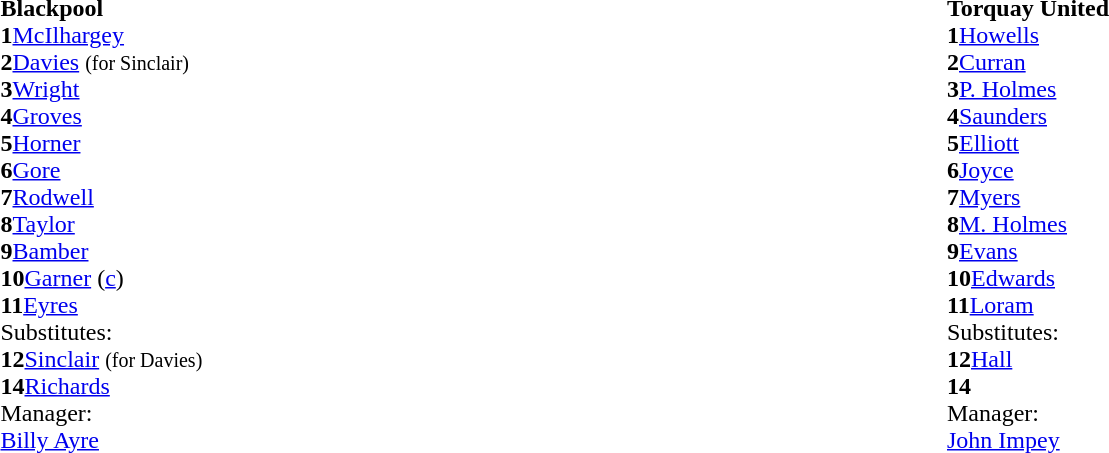<table width=100%>
<tr>
<td width=50% valign=top><br><strong>Blackpool</strong><br><strong>1</strong><a href='#'>McIlhargey</a><br>
<strong>2</strong><a href='#'>Davies</a>  <small>(for Sinclair)</small><br>
<strong>3</strong><a href='#'>Wright</a><br>
<strong>4</strong><a href='#'>Groves</a>  <br>
<strong>5</strong><a href='#'>Horner</a> <br>
<strong>6</strong><a href='#'>Gore</a><br>
<strong>7</strong><a href='#'>Rodwell</a><br>
<strong>8</strong><a href='#'>Taylor</a> <br>
<strong>9</strong><a href='#'>Bamber</a> <br>
<strong>10</strong><a href='#'>Garner</a> (<a href='#'>c</a>)<br>
<strong>11</strong><a href='#'>Eyres</a><br>Substitutes:<br><strong>12</strong><a href='#'>Sinclair</a>  <small>(for Davies)</small><br>
<strong>14</strong><a href='#'>Richards</a><br>Manager:<br>
<a href='#'>Billy Ayre</a></td>
<td width=50% valign=top><br><strong>Torquay United</strong><br><strong>1</strong><a href='#'>Howells</a><br>
<strong>2</strong><a href='#'>Curran</a><br>
<strong>3</strong><a href='#'>P. Holmes</a><br>
<strong>4</strong><a href='#'>Saunders</a> <br>
<strong>5</strong><a href='#'>Elliott</a><br>
<strong>6</strong><a href='#'>Joyce</a><br>
<strong>7</strong><a href='#'>Myers</a><br>
<strong>8</strong><a href='#'>M. Holmes</a><br>
<strong>9</strong><a href='#'>Evans</a><br>
<strong>10</strong><a href='#'>Edwards</a> <br>
<strong>11</strong><a href='#'>Loram</a><br>Substitutes:<br><strong>12</strong><a href='#'>Hall</a><br>
<strong>14</strong><br>Manager:<br>
<a href='#'>John Impey</a></td>
</tr>
</table>
